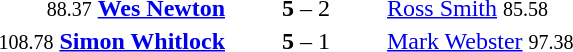<table style="text-align:center">
<tr>
<th width=223></th>
<th width=100></th>
<th width=223></th>
</tr>
<tr>
<td align=right><small><span>88.37</span></small> <strong><a href='#'>Wes Newton</a></strong> </td>
<td><strong>5</strong> – 2</td>
<td align=left> <a href='#'>Ross Smith</a> <small><span>85.58</span></small></td>
</tr>
<tr>
<td align=right><small><span>108.78</span></small> <strong><a href='#'>Simon Whitlock</a></strong> </td>
<td><strong>5</strong> – 1</td>
<td align=left> <a href='#'>Mark Webster</a> <small><span>97.38</span></small></td>
</tr>
</table>
